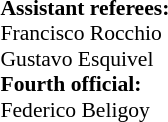<table width=50% style="font-size: 90%">
<tr>
<td><br><strong>Assistant referees:</strong>
<br> Francisco Rocchio
<br> Gustavo Esquivel
<br><strong>Fourth official:</strong>
<br> Federico Beligoy</td>
</tr>
</table>
